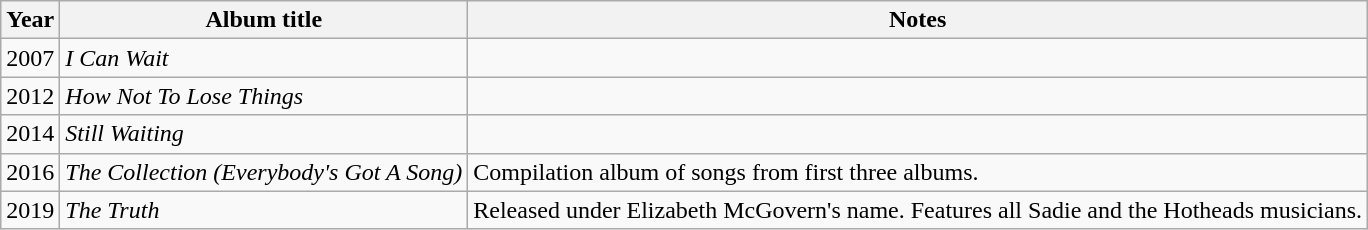<table class=wikitable>
<tr>
<th>Year</th>
<th>Album title</th>
<th>Notes</th>
</tr>
<tr>
<td>2007</td>
<td><em>I Can Wait</em></td>
<td></td>
</tr>
<tr>
<td>2012</td>
<td><em>How Not To Lose Things</em></td>
<td></td>
</tr>
<tr>
<td>2014</td>
<td><em>Still Waiting</em></td>
<td></td>
</tr>
<tr>
<td>2016</td>
<td><em>The Collection (Everybody's Got A Song)</em></td>
<td>Compilation album of songs from first three albums.</td>
</tr>
<tr>
<td>2019</td>
<td><em>The Truth</em></td>
<td>Released under Elizabeth McGovern's name. Features all Sadie and the Hotheads musicians.</td>
</tr>
</table>
